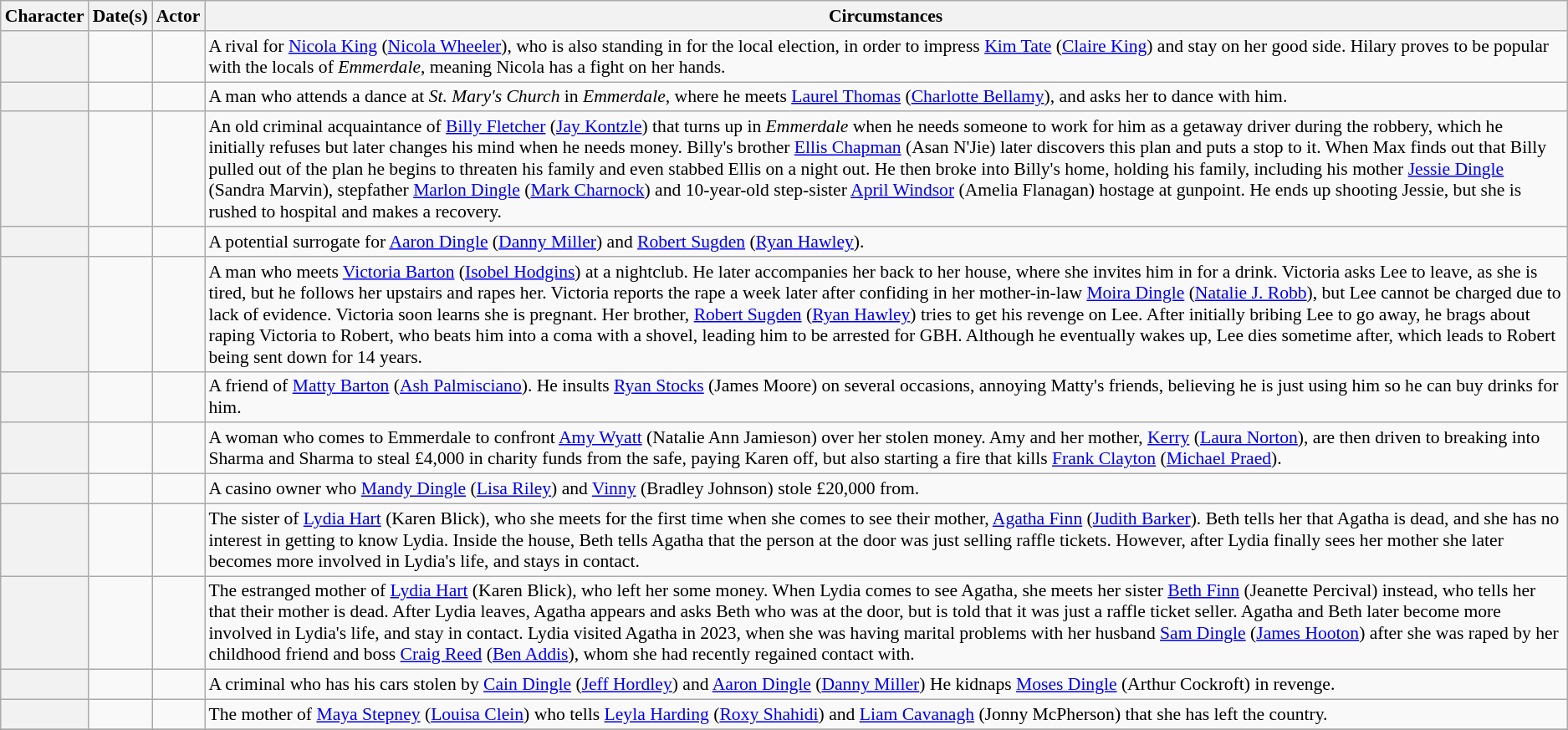<table class="wikitable plainrowheaders" style="font-size:90%">
<tr>
<th scope="col">Character</th>
<th scope="col">Date(s)</th>
<th scope="col">Actor</th>
<th scope="col">Circumstances</th>
</tr>
<tr valign="top">
<th scope="row"></th>
<td></td>
<td></td>
<td>A rival for <a href='#'>Nicola King</a> (<a href='#'>Nicola Wheeler</a>), who is also standing in for the local election, in order to impress <a href='#'>Kim Tate</a> (<a href='#'>Claire King</a>) and stay on her good side. Hilary proves to be popular with the locals of <em>Emmerdale</em>, meaning Nicola has a fight on her hands.</td>
</tr>
<tr valign="top">
<th scope="row"> </th>
<td></td>
<td></td>
<td>A man who attends a dance at <em>St. Mary's Church</em> in <em>Emmerdale</em>, where he meets <a href='#'>Laurel Thomas</a> (<a href='#'>Charlotte Bellamy</a>), and asks her to dance with him.</td>
</tr>
<tr valign="top">
<th scope="row"></th>
<td></td>
<td></td>
<td>An old criminal acquaintance of <a href='#'>Billy Fletcher</a> (<a href='#'>Jay Kontzle</a>) that turns up in <em>Emmerdale</em> when he needs someone to work for him as a getaway driver during the robbery, which he initially refuses but later changes his mind when he needs money. Billy's brother <a href='#'>Ellis Chapman</a> (Asan N'Jie) later discovers this plan and puts a stop to it. When Max finds out that Billy pulled out of the plan he begins to threaten his family and even stabbed Ellis on a night out. He then broke into Billy's home, holding his family, including his mother <a href='#'>Jessie Dingle</a> (Sandra Marvin), stepfather <a href='#'>Marlon Dingle</a> (<a href='#'>Mark Charnock</a>) and 10-year-old step-sister <a href='#'>April Windsor</a> (Amelia Flanagan) hostage at gunpoint. He ends up shooting Jessie, but she is rushed to hospital and makes a recovery.</td>
</tr>
<tr valign="top">
<th scope="row"></th>
<td></td>
<td></td>
<td>A potential surrogate for <a href='#'>Aaron Dingle</a> (<a href='#'>Danny Miller</a>) and <a href='#'>Robert Sugden</a> (<a href='#'>Ryan Hawley</a>).</td>
</tr>
<tr valign="top">
<th scope="row"></th>
<td></td>
<td></td>
<td>A man who meets <a href='#'>Victoria Barton</a> (<a href='#'>Isobel Hodgins</a>) at a nightclub. He later accompanies her back to her house, where she invites him in for a drink. Victoria asks Lee to leave, as she is tired, but he follows her upstairs and rapes her. Victoria reports the rape a week later after confiding in her mother-in-law <a href='#'>Moira Dingle</a> (<a href='#'>Natalie J. Robb</a>), but Lee cannot be charged due to lack of evidence. Victoria soon learns she is pregnant. Her brother, <a href='#'>Robert Sugden</a> (<a href='#'>Ryan Hawley</a>) tries to get his revenge on Lee. After initially bribing Lee to go away, he brags about raping Victoria to Robert, who beats him into a coma with a shovel, leading him to be arrested for GBH. Although he eventually wakes up, Lee dies sometime after, which leads to Robert being sent down for 14 years.</td>
</tr>
<tr valign="top">
<th scope="row"> </th>
<td></td>
<td></td>
<td>A friend of <a href='#'>Matty Barton</a> (<a href='#'>Ash Palmisciano</a>). He insults <a href='#'>Ryan Stocks</a> (James Moore) on several occasions, annoying Matty's friends, believing he is just using him so he can buy drinks for him.</td>
</tr>
<tr valign="top">
<th scope="row"></th>
<td></td>
<td></td>
<td>A woman who comes to Emmerdale to confront <a href='#'>Amy Wyatt</a> (Natalie Ann Jamieson) over her stolen money. Amy and her mother, <a href='#'>Kerry</a> (<a href='#'>Laura Norton</a>), are then driven to breaking into Sharma and Sharma to steal £4,000 in charity funds from the safe, paying Karen off, but also starting a fire that kills <a href='#'>Frank Clayton</a> (<a href='#'>Michael Praed</a>).</td>
</tr>
<tr valign="top">
<th scope="row"></th>
<td></td>
<td></td>
<td>A casino owner who <a href='#'>Mandy Dingle</a> (<a href='#'>Lisa Riley</a>) and <a href='#'>Vinny</a> (Bradley Johnson) stole £20,000 from.</td>
</tr>
<tr valign="top">
<th scope="row"></th>
<td></td>
<td></td>
<td>The sister of <a href='#'>Lydia Hart</a> (Karen Blick), who she meets for the first time when she comes to see their mother, <a href='#'>Agatha Finn</a> (<a href='#'>Judith Barker</a>). Beth tells her that Agatha is dead, and she has no interest in getting to know Lydia. Inside the house, Beth tells Agatha that the person at the door was just selling raffle tickets. However, after Lydia finally sees her mother she later becomes more involved in Lydia's life, and stays in contact.</td>
</tr>
<tr valign="top">
<th scope="row"></th>
<td></td>
<td></td>
<td>The estranged mother of <a href='#'>Lydia Hart</a> (Karen Blick), who left her some money. When Lydia comes to see Agatha, she meets her sister <a href='#'>Beth Finn</a> (Jeanette Percival) instead, who tells her that their mother is dead. After Lydia leaves, Agatha appears and asks Beth who was at the door, but is told that it was just a raffle ticket seller. Agatha and Beth later become more involved in Lydia's life, and stay in contact. Lydia visited Agatha in 2023, when she was having marital problems with her husband <a href='#'>Sam Dingle</a> (<a href='#'>James Hooton</a>) after she was raped by her childhood friend and boss <a href='#'>Craig Reed</a> (<a href='#'>Ben Addis</a>), whom she had recently regained contact with.</td>
</tr>
<tr valign="top">
<th scope="row"></th>
<td></td>
<td></td>
<td>A criminal who has his cars stolen by <a href='#'>Cain Dingle</a> (<a href='#'>Jeff Hordley</a>) and <a href='#'>Aaron Dingle</a> (<a href='#'>Danny Miller</a>) He kidnaps <a href='#'>Moses Dingle</a> (Arthur Cockroft) in revenge.</td>
</tr>
<tr valign="top">
<th scope="row"></th>
<td></td>
<td></td>
<td>The mother of <a href='#'>Maya Stepney</a> (<a href='#'>Louisa Clein</a>) who tells <a href='#'>Leyla Harding</a> (<a href='#'>Roxy Shahidi</a>) and <a href='#'>Liam Cavanagh</a> (Jonny McPherson) that she has left the country.</td>
</tr>
<tr>
</tr>
</table>
